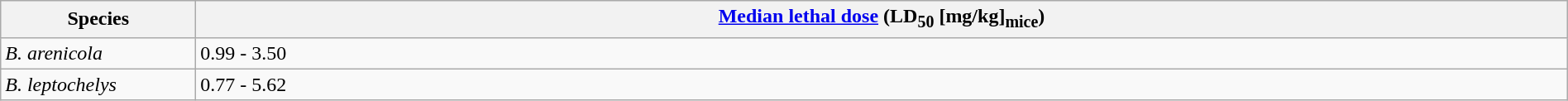<table class="wikitable" style="width:100%">
<tr>
<th width="150px">Species</th>
<th><a href='#'>Median lethal dose</a> (LD<sub>50</sub> [mg/kg]<sub>mice</sub>)</th>
</tr>
<tr>
<td><em>B. arenicola</em></td>
<td>0.99 - 3.50 </td>
</tr>
<tr>
<td><em>B. leptochelys</em></td>
<td>0.77 - 5.62 </td>
</tr>
</table>
